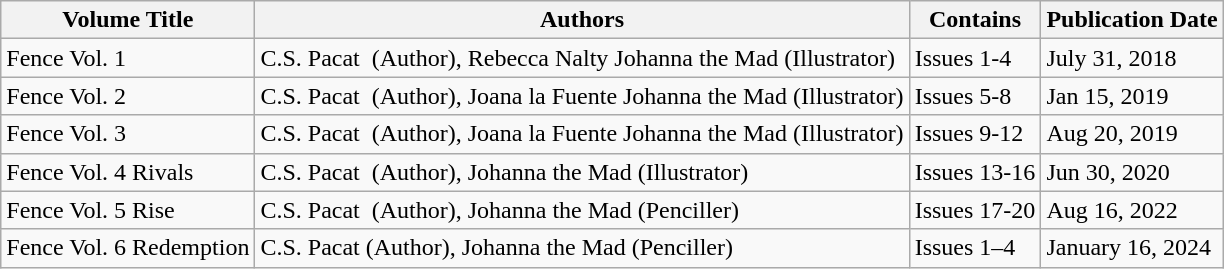<table class="wikitable">
<tr>
<th>Volume Title</th>
<th>Authors</th>
<th>Contains</th>
<th>Publication Date</th>
</tr>
<tr>
<td>Fence Vol. 1</td>
<td>C.S. Pacat  (Author), Rebecca Nalty Johanna the Mad (Illustrator)</td>
<td>Issues 1-4</td>
<td>July 31, 2018</td>
</tr>
<tr>
<td>Fence Vol. 2</td>
<td>C.S. Pacat  (Author), Joana la Fuente Johanna the Mad (Illustrator)</td>
<td>Issues 5-8</td>
<td>Jan 15, 2019</td>
</tr>
<tr>
<td>Fence Vol. 3</td>
<td>C.S. Pacat  (Author), Joana la Fuente Johanna the Mad (Illustrator)</td>
<td>Issues 9-12</td>
<td>Aug 20, 2019</td>
</tr>
<tr>
<td>Fence Vol. 4 Rivals</td>
<td>C.S. Pacat  (Author), Johanna the Mad (Illustrator)</td>
<td>Issues 13-16</td>
<td>Jun 30, 2020</td>
</tr>
<tr>
<td>Fence Vol. 5 Rise</td>
<td>C.S. Pacat  (Author), Johanna the Mad (Penciller)</td>
<td>Issues 17-20</td>
<td>Aug 16, 2022</td>
</tr>
<tr>
<td>Fence Vol. 6 Redemption</td>
<td>C.S. Pacat (Author), Johanna the Mad (Penciller)</td>
<td>Issues 1–4</td>
<td>January 16, 2024</td>
</tr>
</table>
